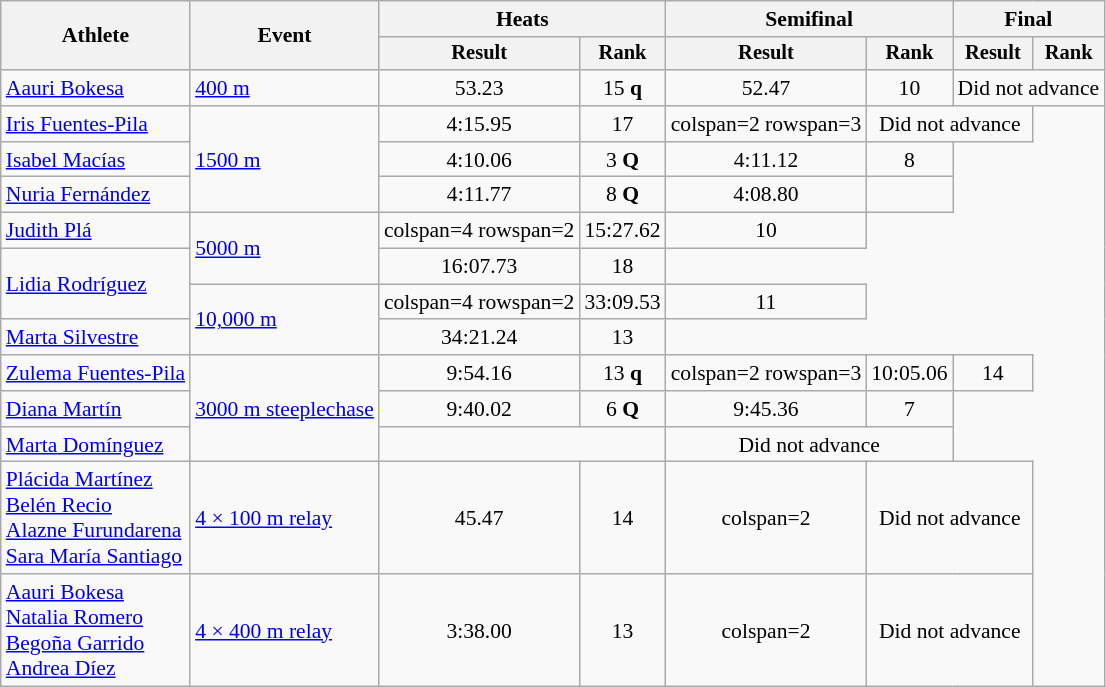<table class="wikitable" style="font-size:90%">
<tr>
<th rowspan="2">Athlete</th>
<th rowspan="2">Event</th>
<th colspan="2">Heats</th>
<th colspan="2">Semifinal</th>
<th colspan="2">Final</th>
</tr>
<tr style="font-size:95%">
<th>Result</th>
<th>Rank</th>
<th>Result</th>
<th>Rank</th>
<th>Result</th>
<th>Rank</th>
</tr>
<tr align=center>
<td align=left><a href='#'>Aauri Bokesa</a></td>
<td align=left><a href='#'>400 m</a></td>
<td>53.23</td>
<td>15 <strong>q</strong></td>
<td>52.47 <strong></strong></td>
<td>10</td>
<td colspan=2>Did not advance</td>
</tr>
<tr align=center>
<td align=left><a href='#'>Iris Fuentes-Pila</a></td>
<td align=left rowspan=3><a href='#'>1500 m</a></td>
<td>4:15.95</td>
<td>17</td>
<td>colspan=2 rowspan=3 </td>
<td colspan=2>Did not advance</td>
</tr>
<tr align=center>
<td align=left><a href='#'>Isabel Macías</a></td>
<td>4:10.06</td>
<td>3 <strong>Q</strong></td>
<td>4:11.12</td>
<td>8</td>
</tr>
<tr align=center>
<td align=left><a href='#'>Nuria Fernández</a></td>
<td>4:11.77</td>
<td>8 <strong>Q</strong></td>
<td>4:08.80</td>
<td></td>
</tr>
<tr align=center>
<td align=left><a href='#'>Judith Plá</a></td>
<td align=left rowspan=2><a href='#'>5000 m</a></td>
<td>colspan=4 rowspan=2 </td>
<td>15:27.62 <strong></strong></td>
<td>10</td>
</tr>
<tr align=center>
<td align=left rowspan=2><a href='#'>Lidia Rodríguez</a></td>
<td>16:07.73</td>
<td>18</td>
</tr>
<tr align=center>
<td align=left rowspan=2><a href='#'>10,000 m</a></td>
<td>colspan=4 rowspan=2 </td>
<td>33:09.53</td>
<td>11</td>
</tr>
<tr align=center>
<td align=left><a href='#'>Marta Silvestre</a></td>
<td>34:21.24</td>
<td>13</td>
</tr>
<tr align=center>
<td align=left><a href='#'>Zulema Fuentes-Pila</a></td>
<td align=left rowspan=3><a href='#'>3000 m steeplechase</a></td>
<td>9:54.16</td>
<td>13 <strong>q</strong></td>
<td>colspan=2 rowspan=3 </td>
<td>10:05.06</td>
<td>14</td>
</tr>
<tr align=center>
<td align=left><a href='#'>Diana Martín</a></td>
<td>9:40.02</td>
<td>6 <strong>Q</strong></td>
<td>9:45.36</td>
<td>7</td>
</tr>
<tr align=center>
<td align=left><a href='#'>Marta Domínguez</a></td>
<td colspan=2></td>
<td colspan=2>Did not advance</td>
</tr>
<tr align=center>
<td align=left><a href='#'>Plácida Martínez</a><br><a href='#'>Belén Recio</a><br><a href='#'>Alazne Furundarena</a><br><a href='#'>Sara María Santiago</a></td>
<td align=left><a href='#'>4 × 100 m relay</a></td>
<td>45.47</td>
<td>14</td>
<td>colspan=2 </td>
<td colspan=2>Did not advance</td>
</tr>
<tr align=center>
<td align=left><a href='#'>Aauri Bokesa</a><br><a href='#'>Natalia Romero</a><br><a href='#'>Begoña Garrido</a><br><a href='#'>Andrea Díez</a></td>
<td align=left><a href='#'>4 × 400 m relay</a></td>
<td>3:38.00</td>
<td>13</td>
<td>colspan=2 </td>
<td colspan=2>Did not advance</td>
</tr>
</table>
